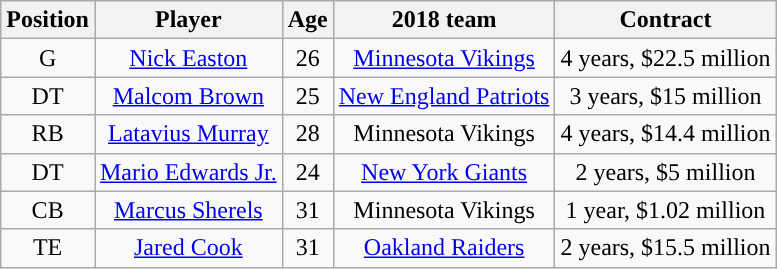<table class="wikitable" style="text-align:center">
<tr>
<th>Position</th>
<th>Player</th>
<th>Age</th>
<th>2018 team</th>
<th>Contract</th>
</tr>
<tr>
<td>G</td>
<td><a href='#'>Nick Easton</a></td>
<td>26</td>
<td><a href='#'>Minnesota Vikings</a></td>
<td>4 years, $22.5 million</td>
</tr>
<tr>
<td>DT</td>
<td><a href='#'>Malcom Brown</a></td>
<td>25</td>
<td><a href='#'>New England Patriots</a></td>
<td>3 years, $15 million</td>
</tr>
<tr>
<td>RB</td>
<td><a href='#'>Latavius Murray</a></td>
<td>28</td>
<td>Minnesota Vikings</td>
<td>4 years, $14.4 million</td>
</tr>
<tr>
<td>DT</td>
<td><a href='#'>Mario Edwards Jr.</a></td>
<td>24</td>
<td><a href='#'>New York Giants</a></td>
<td>2 years, $5 million</td>
</tr>
<tr>
<td>CB</td>
<td><a href='#'>Marcus Sherels</a></td>
<td>31</td>
<td>Minnesota Vikings</td>
<td>1 year, $1.02 million</td>
</tr>
<tr>
<td>TE</td>
<td><a href='#'>Jared Cook</a></td>
<td>31</td>
<td><a href='#'>Oakland Raiders</a></td>
<td>2 years, $15.5 million</td>
</tr>
</table>
